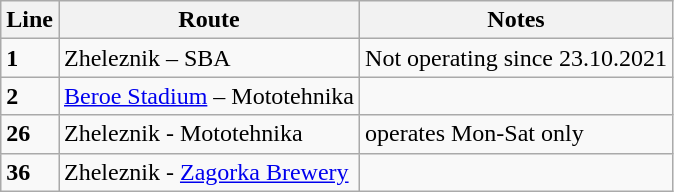<table class="wikitable">
<tr>
<th>Line</th>
<th>Route</th>
<th>Notes</th>
</tr>
<tr>
<td><strong>1</strong></td>
<td>Zheleznik – SBA</td>
<td>Not operating since 23.10.2021</td>
</tr>
<tr>
<td><strong>2</strong></td>
<td><a href='#'>Beroe Stadium</a> – Mototehnika</td>
<td></td>
</tr>
<tr>
<td><strong>26</strong></td>
<td>Zheleznik - Mototehnika</td>
<td>operates Mon-Sat only</td>
</tr>
<tr>
<td><strong>36</strong></td>
<td>Zheleznik - <a href='#'>Zagorka Brewery</a></td>
<td></td>
</tr>
</table>
